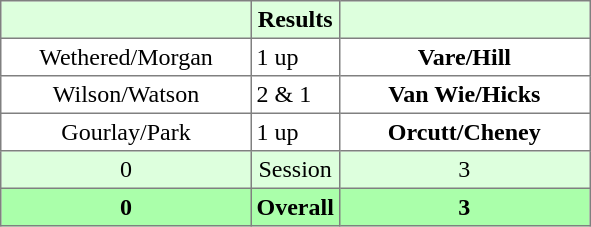<table border="1" cellpadding="3" style="border-collapse: collapse; text-align:center;">
<tr style="background:#ddffdd;">
<th width=160></th>
<th>Results</th>
<th width=160></th>
</tr>
<tr>
<td>Wethered/Morgan</td>
<td align=left> 1 up</td>
<td><strong>Vare/Hill</strong></td>
</tr>
<tr>
<td>Wilson/Watson</td>
<td align=left> 2 & 1</td>
<td><strong>Van Wie/Hicks</strong></td>
</tr>
<tr>
<td>Gourlay/Park</td>
<td align=left> 1 up</td>
<td><strong>Orcutt/Cheney</strong></td>
</tr>
<tr style="background:#ddffdd;">
<td>0</td>
<td>Session</td>
<td>3</td>
</tr>
<tr style="background:#aaffaa;">
<th>0</th>
<th>Overall</th>
<th>3</th>
</tr>
</table>
